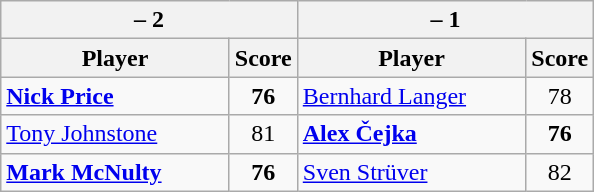<table class=wikitable>
<tr>
<th colspan=2> – 2</th>
<th colspan=2> – 1</th>
</tr>
<tr>
<th width=145>Player</th>
<th>Score</th>
<th width=145>Player</th>
<th>Score</th>
</tr>
<tr>
<td><strong><a href='#'>Nick Price</a></strong></td>
<td align=center><strong>76</strong></td>
<td><a href='#'>Bernhard Langer</a></td>
<td align=center>78</td>
</tr>
<tr>
<td><a href='#'>Tony Johnstone</a></td>
<td align=center>81</td>
<td><strong><a href='#'>Alex Čejka</a></strong></td>
<td align=center><strong>76</strong></td>
</tr>
<tr>
<td><strong><a href='#'>Mark McNulty</a></strong></td>
<td align=center><strong>76</strong></td>
<td><a href='#'>Sven Strüver</a></td>
<td align=center>82</td>
</tr>
</table>
